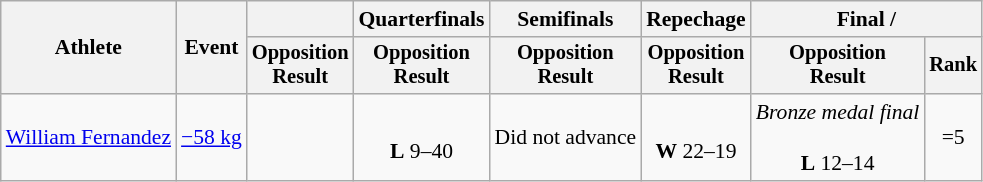<table class="wikitable" style="font-size:90%;">
<tr>
<th rowspan=2>Athlete</th>
<th rowspan=2>Event</th>
<th></th>
<th>Quarterfinals</th>
<th>Semifinals</th>
<th>Repechage</th>
<th colspan="2">Final / </th>
</tr>
<tr style="font-size:95%">
<th>Opposition<br>Result</th>
<th>Opposition<br>Result</th>
<th>Opposition<br>Result</th>
<th>Opposition<br>Result</th>
<th>Opposition<br>Result</th>
<th>Rank</th>
</tr>
<tr align=center>
<td align=left><a href='#'>William Fernandez</a></td>
<td align=left><a href='#'>−58 kg</a></td>
<td></td>
<td><br><strong>L</strong> 9–40</td>
<td>Did not advance</td>
<td><br><strong>W</strong> 22–19</td>
<td><em>Bronze medal final</em><br><br><strong>L</strong> 12–14</td>
<td>=5</td>
</tr>
</table>
